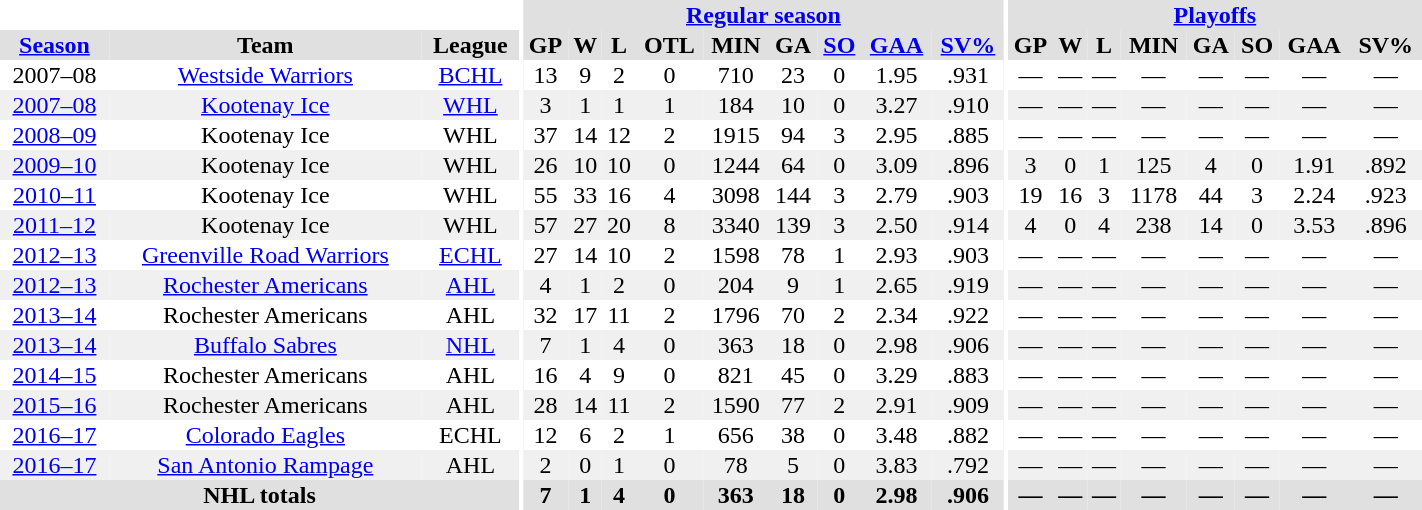<table border="0" cellpadding="1" cellspacing="0" style="text-align:center; width:75%">
<tr ALIGN="center" bgcolor="#e0e0e0">
<th align="center" colspan="3" bgcolor="#ffffff"></th>
<th align="center" rowspan="99" bgcolor="#ffffff"></th>
<th align="center" colspan="9" bgcolor="#e0e0e0"><a href='#'>Regular season</a></th>
<th align="center" rowspan="99" bgcolor="#ffffff"></th>
<th align="center" colspan="8" bgcolor="#e0e0e0"><a href='#'>Playoffs</a></th>
</tr>
<tr ALIGN="center" bgcolor="#e0e0e0">
<th><a href='#'>Season</a></th>
<th>Team</th>
<th>League</th>
<th>GP</th>
<th>W</th>
<th>L</th>
<th>OTL</th>
<th>MIN</th>
<th>GA</th>
<th><a href='#'>SO</a></th>
<th><a href='#'>GAA</a></th>
<th><a href='#'>SV%</a></th>
<th>GP</th>
<th>W</th>
<th>L</th>
<th>MIN</th>
<th>GA</th>
<th>SO</th>
<th>GAA</th>
<th>SV%</th>
</tr>
<tr ALIGN="center">
<td>2007–08</td>
<td><a href='#'>Westside Warriors</a></td>
<td><a href='#'>BCHL</a></td>
<td>13</td>
<td>9</td>
<td>2</td>
<td>0</td>
<td>710</td>
<td>23</td>
<td>0</td>
<td>1.95</td>
<td>.931</td>
<td>—</td>
<td>—</td>
<td>—</td>
<td>—</td>
<td>—</td>
<td>—</td>
<td>—</td>
<td>—</td>
</tr>
<tr ALIGN="center" bgcolor="#f0f0f0">
<td><a href='#'>2007–08</a></td>
<td><a href='#'>Kootenay Ice</a></td>
<td><a href='#'>WHL</a></td>
<td>3</td>
<td>1</td>
<td>1</td>
<td>1</td>
<td>184</td>
<td>10</td>
<td>0</td>
<td>3.27</td>
<td>.910</td>
<td>—</td>
<td>—</td>
<td>—</td>
<td>—</td>
<td>—</td>
<td>—</td>
<td>—</td>
<td>—</td>
</tr>
<tr ALIGN="center">
<td><a href='#'>2008–09</a></td>
<td>Kootenay Ice</td>
<td>WHL</td>
<td>37</td>
<td>14</td>
<td>12</td>
<td>2</td>
<td>1915</td>
<td>94</td>
<td>3</td>
<td>2.95</td>
<td>.885</td>
<td>—</td>
<td>—</td>
<td>—</td>
<td>—</td>
<td>—</td>
<td>—</td>
<td>—</td>
<td>—</td>
</tr>
<tr ALIGN="center" bgcolor="#f0f0f0">
<td><a href='#'>2009–10</a></td>
<td>Kootenay Ice</td>
<td>WHL</td>
<td>26</td>
<td>10</td>
<td>10</td>
<td>0</td>
<td>1244</td>
<td>64</td>
<td>0</td>
<td>3.09</td>
<td>.896</td>
<td>3</td>
<td>0</td>
<td>1</td>
<td>125</td>
<td>4</td>
<td>0</td>
<td>1.91</td>
<td>.892</td>
</tr>
<tr ALIGN="center">
<td><a href='#'>2010–11</a></td>
<td>Kootenay Ice</td>
<td>WHL</td>
<td>55</td>
<td>33</td>
<td>16</td>
<td>4</td>
<td>3098</td>
<td>144</td>
<td>3</td>
<td>2.79</td>
<td>.903</td>
<td>19</td>
<td>16</td>
<td>3</td>
<td>1178</td>
<td>44</td>
<td>3</td>
<td>2.24</td>
<td>.923</td>
</tr>
<tr ALIGN="center" bgcolor="#f0f0f0">
<td><a href='#'>2011–12</a></td>
<td>Kootenay Ice</td>
<td>WHL</td>
<td>57</td>
<td>27</td>
<td>20</td>
<td>8</td>
<td>3340</td>
<td>139</td>
<td>3</td>
<td>2.50</td>
<td>.914</td>
<td>4</td>
<td>0</td>
<td>4</td>
<td>238</td>
<td>14</td>
<td>0</td>
<td>3.53</td>
<td>.896</td>
</tr>
<tr ALIGN="center">
<td><a href='#'>2012–13</a></td>
<td><a href='#'>Greenville Road Warriors</a></td>
<td><a href='#'>ECHL</a></td>
<td>27</td>
<td>14</td>
<td>10</td>
<td>2</td>
<td>1598</td>
<td>78</td>
<td>1</td>
<td>2.93</td>
<td>.903</td>
<td>—</td>
<td>—</td>
<td>—</td>
<td>—</td>
<td>—</td>
<td>—</td>
<td>—</td>
<td>—</td>
</tr>
<tr ALIGN="center" bgcolor="#f0f0f0">
<td><a href='#'>2012–13</a></td>
<td><a href='#'>Rochester Americans</a></td>
<td><a href='#'>AHL</a></td>
<td>4</td>
<td>1</td>
<td>2</td>
<td>0</td>
<td>204</td>
<td>9</td>
<td>1</td>
<td>2.65</td>
<td>.919</td>
<td>—</td>
<td>—</td>
<td>—</td>
<td>—</td>
<td>—</td>
<td>—</td>
<td>—</td>
<td>—</td>
</tr>
<tr ALIGN="center">
<td><a href='#'>2013–14</a></td>
<td>Rochester Americans</td>
<td>AHL</td>
<td>32</td>
<td>17</td>
<td>11</td>
<td>2</td>
<td>1796</td>
<td>70</td>
<td>2</td>
<td>2.34</td>
<td>.922</td>
<td>—</td>
<td>—</td>
<td>—</td>
<td>—</td>
<td>—</td>
<td>—</td>
<td>—</td>
<td>—</td>
</tr>
<tr ALIGN="center" bgcolor="#f0f0f0">
<td><a href='#'>2013–14</a></td>
<td><a href='#'>Buffalo Sabres</a></td>
<td><a href='#'>NHL</a></td>
<td>7</td>
<td>1</td>
<td>4</td>
<td>0</td>
<td>363</td>
<td>18</td>
<td>0</td>
<td>2.98</td>
<td>.906</td>
<td>—</td>
<td>—</td>
<td>—</td>
<td>—</td>
<td>—</td>
<td>—</td>
<td>—</td>
<td>—</td>
</tr>
<tr ALIGN="center">
<td><a href='#'>2014–15</a></td>
<td>Rochester Americans</td>
<td>AHL</td>
<td>16</td>
<td>4</td>
<td>9</td>
<td>0</td>
<td>821</td>
<td>45</td>
<td>0</td>
<td>3.29</td>
<td>.883</td>
<td>—</td>
<td>—</td>
<td>—</td>
<td>—</td>
<td>—</td>
<td>—</td>
<td>—</td>
<td>—</td>
</tr>
<tr ALIGN="center" bgcolor="#f0f0f0">
<td><a href='#'>2015–16</a></td>
<td>Rochester Americans</td>
<td>AHL</td>
<td>28</td>
<td>14</td>
<td>11</td>
<td>2</td>
<td>1590</td>
<td>77</td>
<td>2</td>
<td>2.91</td>
<td>.909</td>
<td>—</td>
<td>—</td>
<td>—</td>
<td>—</td>
<td>—</td>
<td>—</td>
<td>—</td>
<td>—</td>
</tr>
<tr ALIGN="center">
<td><a href='#'>2016–17</a></td>
<td><a href='#'>Colorado Eagles</a></td>
<td>ECHL</td>
<td>12</td>
<td>6</td>
<td>2</td>
<td>1</td>
<td>656</td>
<td>38</td>
<td>0</td>
<td>3.48</td>
<td>.882</td>
<td>—</td>
<td>—</td>
<td>—</td>
<td>—</td>
<td>—</td>
<td>—</td>
<td>—</td>
<td>—</td>
</tr>
<tr ALIGN="center" bgcolor="#f0f0f0">
<td><a href='#'>2016–17</a></td>
<td><a href='#'>San Antonio Rampage</a></td>
<td>AHL</td>
<td>2</td>
<td>0</td>
<td>1</td>
<td>0</td>
<td>78</td>
<td>5</td>
<td>0</td>
<td>3.83</td>
<td>.792</td>
<td>—</td>
<td>—</td>
<td>—</td>
<td>—</td>
<td>—</td>
<td>—</td>
<td>—</td>
<td>—</td>
</tr>
<tr ALIGN="center" bgcolor="#e0e0e0">
<th colspan="3" align="center">NHL totals</th>
<th>7</th>
<th>1</th>
<th>4</th>
<th>0</th>
<th>363</th>
<th>18</th>
<th>0</th>
<th>2.98</th>
<th>.906</th>
<th>—</th>
<th>—</th>
<th>—</th>
<th>—</th>
<th>—</th>
<th>—</th>
<th>—</th>
<th>—</th>
</tr>
</table>
